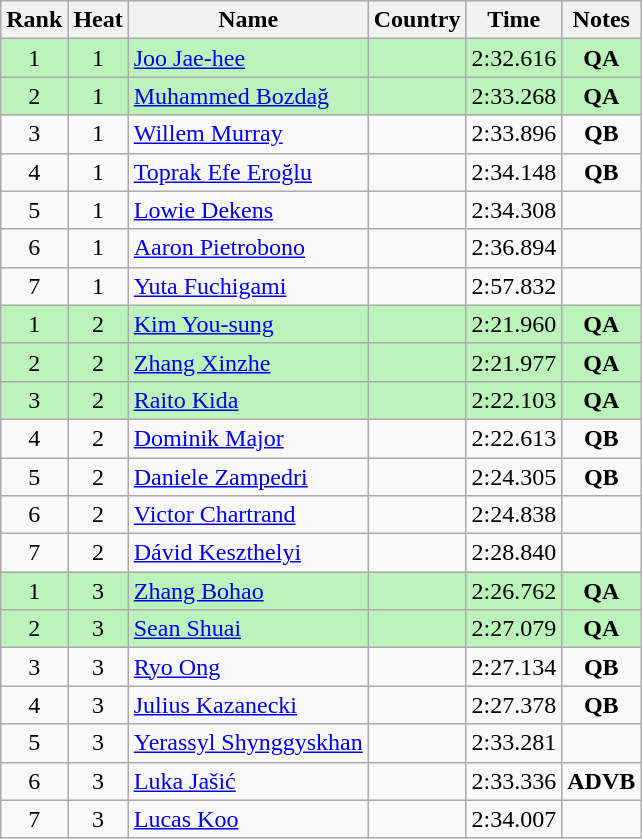<table class="wikitable sortable" style="text-align:center">
<tr>
<th>Rank</th>
<th>Heat</th>
<th>Name</th>
<th>Country</th>
<th>Time</th>
<th>Notes</th>
</tr>
<tr bgcolor=#bbf3bb>
<td>1</td>
<td>1</td>
<td align=left><a href='#'>Joo Jae-hee</a></td>
<td align=left></td>
<td>2:32.616</td>
<td><strong>QA</strong></td>
</tr>
<tr bgcolor=#bbf3bb>
<td>2</td>
<td>1</td>
<td align=left><a href='#'>Muhammed Bozdağ</a></td>
<td align=left></td>
<td>2:33.268</td>
<td><strong>QA</strong></td>
</tr>
<tr>
<td>3</td>
<td>1</td>
<td align=left><a href='#'>Willem Murray</a></td>
<td align=left></td>
<td>2:33.896</td>
<td><strong>QB</strong></td>
</tr>
<tr>
<td>4</td>
<td>1</td>
<td align=left><a href='#'>Toprak Efe Eroğlu</a></td>
<td align=left></td>
<td>2:34.148</td>
<td><strong>QB</strong></td>
</tr>
<tr>
<td>5</td>
<td>1</td>
<td align=left><a href='#'>Lowie Dekens</a></td>
<td align=left></td>
<td>2:34.308</td>
<td></td>
</tr>
<tr>
<td>6</td>
<td>1</td>
<td align=left><a href='#'>Aaron Pietrobono</a></td>
<td align=left></td>
<td>2:36.894</td>
<td></td>
</tr>
<tr>
<td>7</td>
<td>1</td>
<td align=left><a href='#'>Yuta Fuchigami</a></td>
<td align=left></td>
<td>2:57.832</td>
<td></td>
</tr>
<tr bgcolor=#bbf3bb>
<td>1</td>
<td>2</td>
<td align=left><a href='#'>Kim You-sung</a></td>
<td align=left></td>
<td>2:21.960</td>
<td><strong>QA</strong></td>
</tr>
<tr bgcolor=#bbf3bb>
<td>2</td>
<td>2</td>
<td align=left><a href='#'>Zhang Xinzhe</a></td>
<td align=left></td>
<td>2:21.977</td>
<td><strong>QA</strong></td>
</tr>
<tr bgcolor=#bbf3bb>
<td>3</td>
<td>2</td>
<td align=left><a href='#'>Raito Kida</a></td>
<td align=left></td>
<td>2:22.103</td>
<td><strong>QA</strong></td>
</tr>
<tr>
<td>4</td>
<td>2</td>
<td align=left><a href='#'>Dominik Major</a></td>
<td align=left></td>
<td>2:22.613</td>
<td><strong>QB</strong></td>
</tr>
<tr>
<td>5</td>
<td>2</td>
<td align=left><a href='#'>Daniele Zampedri</a></td>
<td align=left></td>
<td>2:24.305</td>
<td><strong>QB</strong></td>
</tr>
<tr>
<td>6</td>
<td>2</td>
<td align=left><a href='#'>Victor Chartrand</a></td>
<td align=left></td>
<td>2:24.838</td>
<td></td>
</tr>
<tr>
<td>7</td>
<td>2</td>
<td align=left><a href='#'>Dávid Keszthelyi</a></td>
<td align=left></td>
<td>2:28.840</td>
<td></td>
</tr>
<tr bgcolor=#bbf3bb>
<td>1</td>
<td>3</td>
<td align=left><a href='#'>Zhang Bohao</a></td>
<td align=left></td>
<td>2:26.762</td>
<td><strong>QA</strong></td>
</tr>
<tr bgcolor=#bbf3bb>
<td>2</td>
<td>3</td>
<td align=left><a href='#'>Sean Shuai</a></td>
<td align=left></td>
<td>2:27.079</td>
<td><strong>QA</strong></td>
</tr>
<tr>
<td>3</td>
<td>3</td>
<td align=left><a href='#'>Ryo Ong</a></td>
<td align=left></td>
<td>2:27.134</td>
<td><strong>QB</strong></td>
</tr>
<tr>
<td>4</td>
<td>3</td>
<td align=left><a href='#'>Julius Kazanecki</a></td>
<td align=left></td>
<td>2:27.378</td>
<td><strong>QB</strong></td>
</tr>
<tr>
<td>5</td>
<td>3</td>
<td align=left><a href='#'>Yerassyl Shynggyskhan</a></td>
<td align=left></td>
<td>2:33.281</td>
<td></td>
</tr>
<tr>
<td>6</td>
<td>3</td>
<td align=left><a href='#'>Luka Jašić</a></td>
<td align=left></td>
<td>2:33.336</td>
<td><strong>ADVB</strong></td>
</tr>
<tr>
<td>7</td>
<td>3</td>
<td align=left><a href='#'>Lucas Koo</a></td>
<td align=left></td>
<td>2:34.007</td>
<td></td>
</tr>
</table>
